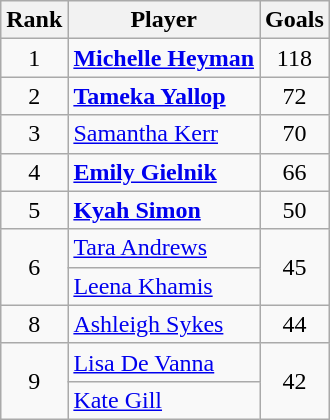<table class="wikitable" style="text-align:center; margin-left:1em">
<tr>
<th>Rank</th>
<th>Player</th>
<th>Goals</th>
</tr>
<tr>
<td>1</td>
<td style="text-align:left"> <strong><a href='#'>Michelle Heyman</a></strong></td>
<td>118</td>
</tr>
<tr>
<td>2</td>
<td style="text-align:left"> <strong><a href='#'>Tameka Yallop</a></strong></td>
<td>72</td>
</tr>
<tr>
<td>3</td>
<td style="text-align:left"> <a href='#'>Samantha Kerr</a></td>
<td>70</td>
</tr>
<tr>
<td>4</td>
<td style="text-align:left"> <strong><a href='#'>Emily Gielnik</a></strong></td>
<td>66</td>
</tr>
<tr>
<td>5</td>
<td style="text-align:left"> <strong><a href='#'>Kyah Simon</a></strong></td>
<td>50</td>
</tr>
<tr>
<td rowspan=2>6</td>
<td style="text-align:left"> <a href='#'>Tara Andrews</a></td>
<td rowspan=2>45</td>
</tr>
<tr>
<td style="text-align:left"> <a href='#'>Leena Khamis</a></td>
</tr>
<tr>
<td>8</td>
<td style="text-align:left"> <a href='#'>Ashleigh Sykes</a></td>
<td>44</td>
</tr>
<tr>
<td rowspan=2>9</td>
<td style="text-align:left"> <a href='#'>Lisa De Vanna</a></td>
<td rowspan=2>42</td>
</tr>
<tr>
<td style="text-align:left"> <a href='#'>Kate Gill</a></td>
</tr>
</table>
